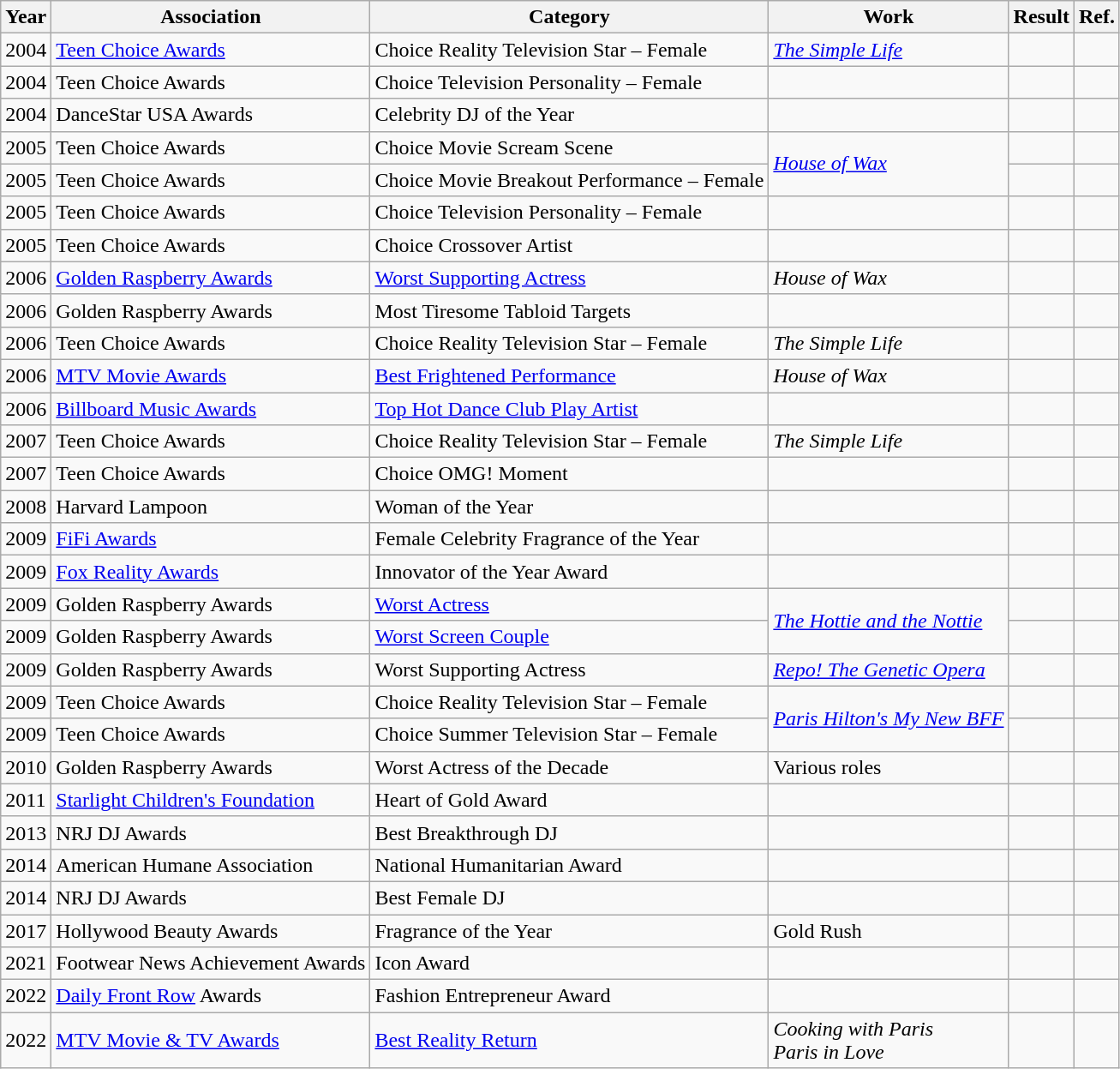<table class="wikitable plainrowheaders sortable">
<tr>
<th scope="col">Year</th>
<th scope="col">Association</th>
<th scope="col">Category</th>
<th scope="col">Work</th>
<th scope="col">Result</th>
<th scope="col">Ref.</th>
</tr>
<tr>
<td>2004</td>
<td><a href='#'>Teen Choice Awards</a></td>
<td>Choice Reality Television Star – Female</td>
<td><em><a href='#'>The Simple Life</a></em></td>
<td></td>
<td></td>
</tr>
<tr>
<td>2004</td>
<td>Teen Choice Awards</td>
<td>Choice Television Personality – Female</td>
<td></td>
<td></td>
<td></td>
</tr>
<tr>
<td>2004</td>
<td>DanceStar USA Awards</td>
<td>Celebrity DJ of the Year</td>
<td></td>
<td></td>
<td></td>
</tr>
<tr>
<td>2005</td>
<td>Teen Choice Awards</td>
<td>Choice Movie Scream Scene</td>
<td Rowspan="2"><em><a href='#'>House of Wax</a></em></td>
<td></td>
<td></td>
</tr>
<tr>
<td>2005</td>
<td>Teen Choice Awards</td>
<td>Choice Movie Breakout Performance – Female</td>
<td></td>
<td></td>
</tr>
<tr>
<td>2005</td>
<td>Teen Choice Awards</td>
<td>Choice Television Personality – Female</td>
<td></td>
<td></td>
<td></td>
</tr>
<tr>
<td>2005</td>
<td>Teen Choice Awards</td>
<td>Choice Crossover Artist</td>
<td></td>
<td></td>
<td></td>
</tr>
<tr>
<td>2006</td>
<td><a href='#'>Golden Raspberry Awards</a></td>
<td><a href='#'>Worst Supporting Actress</a></td>
<td><em>House of Wax</em></td>
<td></td>
<td></td>
</tr>
<tr>
<td>2006</td>
<td>Golden Raspberry Awards</td>
<td>Most Tiresome Tabloid Targets</td>
<td></td>
<td></td>
<td></td>
</tr>
<tr>
<td>2006</td>
<td>Teen Choice Awards</td>
<td>Choice Reality Television Star – Female</td>
<td><em>The Simple Life</em></td>
<td></td>
<td></td>
</tr>
<tr>
<td>2006</td>
<td><a href='#'>MTV Movie Awards</a></td>
<td><a href='#'>Best Frightened Performance</a></td>
<td><em>House of Wax</em></td>
<td></td>
<td></td>
</tr>
<tr>
<td>2006</td>
<td><a href='#'>Billboard Music Awards</a></td>
<td><a href='#'>Top Hot Dance Club Play Artist</a></td>
<td></td>
<td></td>
<td></td>
</tr>
<tr>
<td>2007</td>
<td>Teen Choice Awards</td>
<td>Choice Reality Television Star – Female</td>
<td><em>The Simple Life</em></td>
<td></td>
<td></td>
</tr>
<tr>
<td>2007</td>
<td>Teen Choice Awards</td>
<td>Choice OMG! Moment</td>
<td></td>
<td></td>
<td></td>
</tr>
<tr>
<td>2008</td>
<td>Harvard Lampoon</td>
<td>Woman of the Year</td>
<td></td>
<td></td>
<td></td>
</tr>
<tr>
<td>2009</td>
<td><a href='#'>FiFi Awards</a></td>
<td>Female Celebrity Fragrance of the Year</td>
<td></td>
<td></td>
<td></td>
</tr>
<tr>
<td>2009</td>
<td><a href='#'>Fox Reality Awards</a></td>
<td>Innovator of the Year Award</td>
<td></td>
<td></td>
<td></td>
</tr>
<tr>
<td>2009</td>
<td>Golden Raspberry Awards</td>
<td><a href='#'>Worst Actress</a></td>
<td rowspan="2"><em><a href='#'>The Hottie and the Nottie</a></em></td>
<td></td>
<td></td>
</tr>
<tr>
<td>2009</td>
<td>Golden Raspberry Awards</td>
<td><a href='#'>Worst Screen Couple</a> </td>
<td></td>
<td></td>
</tr>
<tr>
<td>2009</td>
<td>Golden Raspberry Awards</td>
<td>Worst Supporting Actress</td>
<td><em><a href='#'>Repo! The Genetic Opera</a></em></td>
<td></td>
<td></td>
</tr>
<tr>
<td>2009</td>
<td>Teen Choice Awards</td>
<td>Choice Reality Television Star – Female</td>
<td rowspan="2"><em><a href='#'>Paris Hilton's My New BFF</a></em></td>
<td></td>
<td></td>
</tr>
<tr>
<td>2009</td>
<td>Teen Choice Awards</td>
<td>Choice Summer Television Star – Female</td>
<td></td>
<td></td>
</tr>
<tr>
<td>2010</td>
<td>Golden Raspberry Awards</td>
<td>Worst Actress of the Decade</td>
<td>Various roles</td>
<td></td>
<td></td>
</tr>
<tr>
<td>2011</td>
<td><a href='#'>Starlight Children's Foundation</a></td>
<td>Heart of Gold Award</td>
<td></td>
<td></td>
<td></td>
</tr>
<tr>
<td>2013</td>
<td>NRJ DJ Awards</td>
<td>Best Breakthrough DJ</td>
<td></td>
<td></td>
<td></td>
</tr>
<tr>
<td>2014</td>
<td>American Humane Association</td>
<td>National Humanitarian Award</td>
<td></td>
<td></td>
<td></td>
</tr>
<tr>
<td>2014</td>
<td>NRJ DJ Awards</td>
<td>Best Female DJ</td>
<td></td>
<td></td>
<td></td>
</tr>
<tr>
<td>2017</td>
<td>Hollywood Beauty Awards</td>
<td>Fragrance of the Year</td>
<td>Gold Rush</td>
<td></td>
<td></td>
</tr>
<tr>
<td>2021</td>
<td>Footwear News Achievement Awards</td>
<td>Icon Award </td>
<td></td>
<td></td>
<td></td>
</tr>
<tr>
<td>2022</td>
<td><a href='#'>Daily Front Row</a> Awards</td>
<td>Fashion Entrepreneur Award</td>
<td></td>
<td></td>
<td></td>
</tr>
<tr>
<td>2022</td>
<td><a href='#'>MTV Movie & TV Awards</a></td>
<td><a href='#'>Best Reality Return</a></td>
<td><em>Cooking with Paris</em> <br> <em>Paris in Love</em></td>
<td></td>
<td></td>
</tr>
</table>
